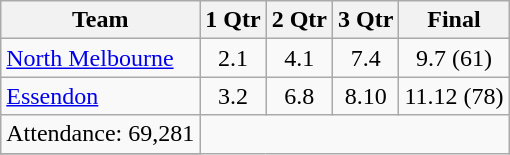<table class="wikitable">
<tr>
<th>Team</th>
<th>1 Qtr</th>
<th>2 Qtr</th>
<th>3 Qtr</th>
<th>Final</th>
</tr>
<tr>
<td><a href='#'>North Melbourne</a></td>
<td align=center>2.1</td>
<td align=center>4.1</td>
<td align=center>7.4</td>
<td align=center>9.7 (61)</td>
</tr>
<tr>
<td><a href='#'>Essendon</a></td>
<td align=center>3.2</td>
<td align=center>6.8</td>
<td align=center>8.10</td>
<td align=center>11.12 (78)</td>
</tr>
<tr>
<td align=center>Attendance: 69,281</td>
</tr>
<tr>
</tr>
</table>
